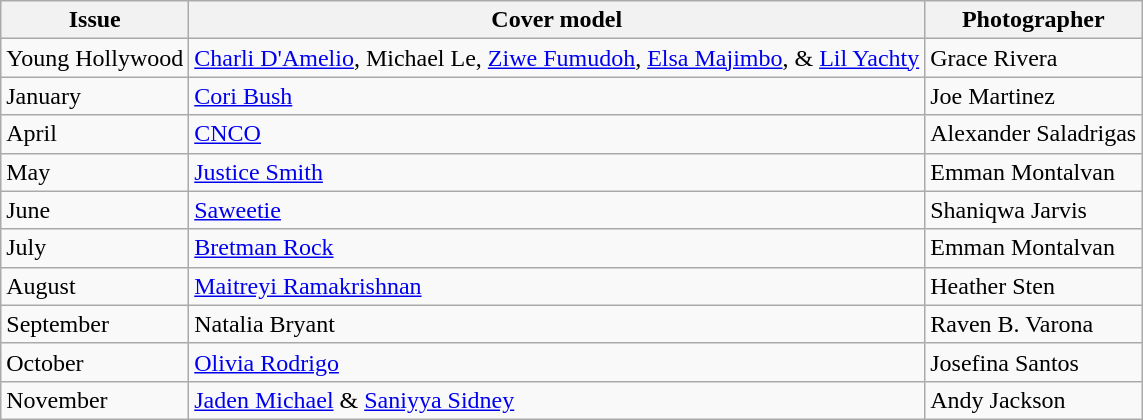<table class="sortable wikitable">
<tr>
<th>Issue</th>
<th>Cover model</th>
<th>Photographer</th>
</tr>
<tr>
<td>Young Hollywood</td>
<td><a href='#'>Charli D'Amelio</a>, Michael Le, <a href='#'>Ziwe Fumudoh</a>, <a href='#'>Elsa Majimbo</a>, & <a href='#'>Lil Yachty</a></td>
<td>Grace Rivera</td>
</tr>
<tr>
<td>January</td>
<td><a href='#'>Cori Bush</a></td>
<td>Joe Martinez</td>
</tr>
<tr>
<td>April</td>
<td><a href='#'>CNCO</a></td>
<td>Alexander Saladrigas</td>
</tr>
<tr>
<td>May</td>
<td><a href='#'>Justice Smith</a></td>
<td>Emman Montalvan</td>
</tr>
<tr>
<td>June</td>
<td><a href='#'>Saweetie</a></td>
<td>Shaniqwa Jarvis</td>
</tr>
<tr>
<td>July</td>
<td><a href='#'>Bretman Rock</a></td>
<td>Emman Montalvan</td>
</tr>
<tr>
<td>August</td>
<td><a href='#'>Maitreyi Ramakrishnan</a></td>
<td>Heather Sten</td>
</tr>
<tr>
<td>September</td>
<td>Natalia Bryant</td>
<td>Raven B. Varona</td>
</tr>
<tr>
<td>October</td>
<td><a href='#'>Olivia Rodrigo</a></td>
<td>Josefina Santos</td>
</tr>
<tr>
<td>November</td>
<td><a href='#'>Jaden Michael</a> & <a href='#'>Saniyya Sidney</a></td>
<td>Andy Jackson</td>
</tr>
</table>
